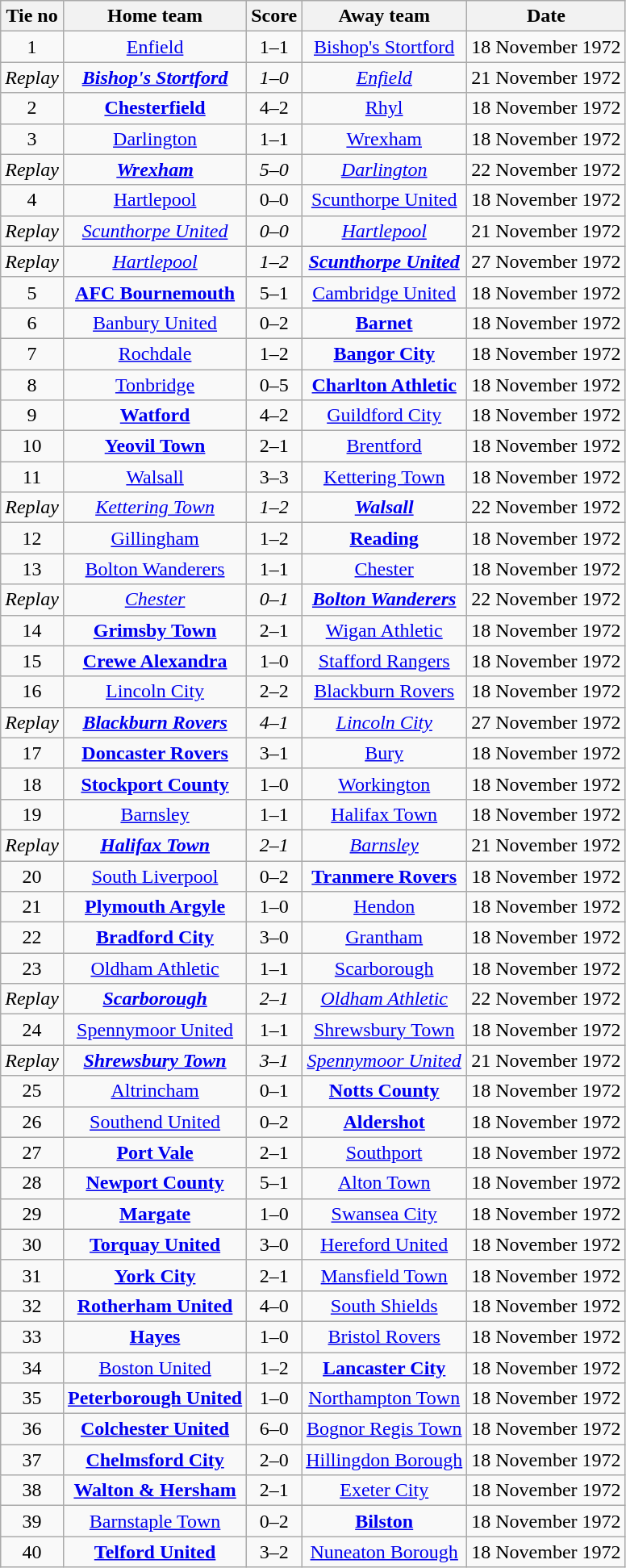<table class="wikitable" style="text-align: center">
<tr>
<th>Tie no</th>
<th>Home team</th>
<th>Score</th>
<th>Away team</th>
<th>Date</th>
</tr>
<tr>
<td>1</td>
<td><a href='#'>Enfield</a></td>
<td>1–1</td>
<td><a href='#'>Bishop's Stortford</a></td>
<td>18 November 1972</td>
</tr>
<tr>
<td><em>Replay</em></td>
<td><strong><em><a href='#'>Bishop's Stortford</a></em></strong></td>
<td><em>1–0</em></td>
<td><em><a href='#'>Enfield</a></em></td>
<td>21 November 1972</td>
</tr>
<tr>
<td>2</td>
<td><strong><a href='#'>Chesterfield</a></strong></td>
<td>4–2</td>
<td><a href='#'>Rhyl</a></td>
<td>18 November 1972</td>
</tr>
<tr>
<td>3</td>
<td><a href='#'>Darlington</a></td>
<td>1–1</td>
<td><a href='#'>Wrexham</a></td>
<td>18 November 1972</td>
</tr>
<tr>
<td><em>Replay</em></td>
<td><strong><em><a href='#'>Wrexham</a></em></strong></td>
<td><em>5–0</em></td>
<td><em><a href='#'>Darlington</a></em></td>
<td>22 November 1972</td>
</tr>
<tr>
<td>4</td>
<td><a href='#'>Hartlepool</a></td>
<td>0–0</td>
<td><a href='#'>Scunthorpe United</a></td>
<td>18 November 1972</td>
</tr>
<tr>
<td><em>Replay</em></td>
<td><em><a href='#'>Scunthorpe United</a></em></td>
<td><em>0–0</em></td>
<td><em><a href='#'>Hartlepool</a></em></td>
<td>21 November 1972</td>
</tr>
<tr>
<td><em>Replay</em></td>
<td><em><a href='#'>Hartlepool</a></em></td>
<td><em>1–2</em></td>
<td><strong><em><a href='#'>Scunthorpe United</a></em></strong></td>
<td>27 November 1972</td>
</tr>
<tr>
<td>5</td>
<td><strong><a href='#'>AFC Bournemouth</a></strong></td>
<td>5–1</td>
<td><a href='#'>Cambridge United</a></td>
<td>18 November 1972</td>
</tr>
<tr>
<td>6</td>
<td><a href='#'>Banbury United</a></td>
<td>0–2</td>
<td><strong><a href='#'>Barnet</a></strong></td>
<td>18 November 1972</td>
</tr>
<tr>
<td>7</td>
<td><a href='#'>Rochdale</a></td>
<td>1–2</td>
<td><strong><a href='#'>Bangor City</a></strong></td>
<td>18 November 1972</td>
</tr>
<tr>
<td>8</td>
<td><a href='#'>Tonbridge</a></td>
<td>0–5</td>
<td><strong><a href='#'>Charlton Athletic</a></strong></td>
<td>18 November 1972</td>
</tr>
<tr>
<td>9</td>
<td><strong><a href='#'>Watford</a></strong></td>
<td>4–2</td>
<td><a href='#'>Guildford City</a></td>
<td>18 November 1972</td>
</tr>
<tr>
<td>10</td>
<td><strong><a href='#'>Yeovil Town</a></strong></td>
<td>2–1</td>
<td><a href='#'>Brentford</a></td>
<td>18 November 1972</td>
</tr>
<tr>
<td>11</td>
<td><a href='#'>Walsall</a></td>
<td>3–3</td>
<td><a href='#'>Kettering Town</a></td>
<td>18 November 1972</td>
</tr>
<tr>
<td><em>Replay</em></td>
<td><em><a href='#'>Kettering Town</a></em></td>
<td><em>1–2</em></td>
<td><strong><em><a href='#'>Walsall</a></em></strong></td>
<td>22 November 1972</td>
</tr>
<tr>
<td>12</td>
<td><a href='#'>Gillingham</a></td>
<td>1–2</td>
<td><strong><a href='#'>Reading</a></strong></td>
<td>18 November 1972</td>
</tr>
<tr>
<td>13</td>
<td><a href='#'>Bolton Wanderers</a></td>
<td>1–1</td>
<td><a href='#'>Chester</a></td>
<td>18 November 1972</td>
</tr>
<tr>
<td><em>Replay</em></td>
<td><em><a href='#'>Chester</a></em></td>
<td><em>0–1</em></td>
<td><strong><em><a href='#'>Bolton Wanderers</a></em></strong></td>
<td>22 November 1972</td>
</tr>
<tr>
<td>14</td>
<td><strong><a href='#'>Grimsby Town</a></strong></td>
<td>2–1</td>
<td><a href='#'>Wigan Athletic</a></td>
<td>18 November 1972</td>
</tr>
<tr>
<td>15</td>
<td><strong><a href='#'>Crewe Alexandra</a></strong></td>
<td>1–0</td>
<td><a href='#'>Stafford Rangers</a></td>
<td>18 November 1972</td>
</tr>
<tr>
<td>16</td>
<td><a href='#'>Lincoln City</a></td>
<td>2–2</td>
<td><a href='#'>Blackburn Rovers</a></td>
<td>18 November 1972</td>
</tr>
<tr>
<td><em>Replay</em></td>
<td><strong><em><a href='#'>Blackburn Rovers</a></em></strong></td>
<td><em>4–1</em></td>
<td><em><a href='#'>Lincoln City</a></em></td>
<td>27 November 1972</td>
</tr>
<tr>
<td>17</td>
<td><strong><a href='#'>Doncaster Rovers</a></strong></td>
<td>3–1</td>
<td><a href='#'>Bury</a></td>
<td>18 November 1972</td>
</tr>
<tr>
<td>18</td>
<td><strong><a href='#'>Stockport County</a></strong></td>
<td>1–0</td>
<td><a href='#'>Workington</a></td>
<td>18 November 1972</td>
</tr>
<tr>
<td>19</td>
<td><a href='#'>Barnsley</a></td>
<td>1–1</td>
<td><a href='#'>Halifax Town</a></td>
<td>18 November 1972</td>
</tr>
<tr>
<td><em>Replay</em></td>
<td><strong><em><a href='#'>Halifax Town</a></em></strong></td>
<td><em>2–1</em></td>
<td><em><a href='#'>Barnsley</a></em></td>
<td>21 November 1972</td>
</tr>
<tr>
<td>20</td>
<td><a href='#'>South Liverpool</a></td>
<td>0–2</td>
<td><strong><a href='#'>Tranmere Rovers</a></strong></td>
<td>18 November 1972</td>
</tr>
<tr>
<td>21</td>
<td><strong><a href='#'>Plymouth Argyle</a></strong></td>
<td>1–0</td>
<td><a href='#'>Hendon</a></td>
<td>18 November 1972</td>
</tr>
<tr>
<td>22</td>
<td><strong><a href='#'>Bradford City</a></strong></td>
<td>3–0</td>
<td><a href='#'>Grantham</a></td>
<td>18 November 1972</td>
</tr>
<tr>
<td>23</td>
<td><a href='#'>Oldham Athletic</a></td>
<td>1–1</td>
<td><a href='#'>Scarborough</a></td>
<td>18 November 1972</td>
</tr>
<tr>
<td><em>Replay</em></td>
<td><strong><em><a href='#'>Scarborough</a></em></strong></td>
<td><em>2–1</em></td>
<td><em><a href='#'>Oldham Athletic</a></em></td>
<td>22 November 1972</td>
</tr>
<tr>
<td>24</td>
<td><a href='#'>Spennymoor United</a></td>
<td>1–1</td>
<td><a href='#'>Shrewsbury Town</a></td>
<td>18 November 1972</td>
</tr>
<tr>
<td><em>Replay</em></td>
<td><strong><em><a href='#'>Shrewsbury Town</a></em></strong></td>
<td><em>3–1</em></td>
<td><em><a href='#'>Spennymoor United</a></em></td>
<td>21 November 1972</td>
</tr>
<tr>
<td>25</td>
<td><a href='#'>Altrincham</a></td>
<td>0–1</td>
<td><strong><a href='#'>Notts County</a></strong></td>
<td>18 November 1972</td>
</tr>
<tr>
<td>26</td>
<td><a href='#'>Southend United</a></td>
<td>0–2</td>
<td><strong><a href='#'>Aldershot</a></strong></td>
<td>18 November 1972</td>
</tr>
<tr>
<td>27</td>
<td><strong><a href='#'>Port Vale</a></strong></td>
<td>2–1</td>
<td><a href='#'>Southport</a></td>
<td>18 November 1972</td>
</tr>
<tr>
<td>28</td>
<td><strong><a href='#'>Newport County</a></strong></td>
<td>5–1</td>
<td><a href='#'>Alton Town</a></td>
<td>18 November 1972</td>
</tr>
<tr>
<td>29</td>
<td><strong><a href='#'>Margate</a></strong></td>
<td>1–0</td>
<td><a href='#'>Swansea City</a></td>
<td>18 November 1972</td>
</tr>
<tr>
<td>30</td>
<td><strong><a href='#'>Torquay United</a></strong></td>
<td>3–0</td>
<td><a href='#'>Hereford United</a></td>
<td>18 November 1972</td>
</tr>
<tr>
<td>31</td>
<td><strong><a href='#'>York City</a></strong></td>
<td>2–1</td>
<td><a href='#'>Mansfield Town</a></td>
<td>18 November 1972</td>
</tr>
<tr>
<td>32</td>
<td><strong><a href='#'>Rotherham United</a></strong></td>
<td>4–0</td>
<td><a href='#'>South Shields</a></td>
<td>18 November 1972</td>
</tr>
<tr>
<td>33</td>
<td><strong><a href='#'>Hayes</a></strong></td>
<td>1–0</td>
<td><a href='#'>Bristol Rovers</a></td>
<td>18 November 1972</td>
</tr>
<tr>
<td>34</td>
<td><a href='#'>Boston United</a></td>
<td>1–2</td>
<td><strong><a href='#'>Lancaster City</a></strong></td>
<td>18 November 1972</td>
</tr>
<tr>
<td>35</td>
<td><strong><a href='#'>Peterborough United</a></strong></td>
<td>1–0</td>
<td><a href='#'>Northampton Town</a></td>
<td>18 November 1972</td>
</tr>
<tr>
<td>36</td>
<td><strong><a href='#'>Colchester United</a></strong></td>
<td>6–0</td>
<td><a href='#'>Bognor Regis Town</a></td>
<td>18 November 1972</td>
</tr>
<tr>
<td>37</td>
<td><strong><a href='#'>Chelmsford City</a></strong></td>
<td>2–0</td>
<td><a href='#'>Hillingdon Borough</a></td>
<td>18 November 1972</td>
</tr>
<tr>
<td>38</td>
<td><strong><a href='#'>Walton & Hersham</a></strong></td>
<td>2–1</td>
<td><a href='#'>Exeter City</a></td>
<td>18 November 1972</td>
</tr>
<tr>
<td>39</td>
<td><a href='#'>Barnstaple Town</a></td>
<td>0–2</td>
<td><strong><a href='#'>Bilston</a></strong></td>
<td>18 November 1972</td>
</tr>
<tr>
<td>40</td>
<td><strong><a href='#'>Telford United</a></strong></td>
<td>3–2</td>
<td><a href='#'>Nuneaton Borough</a></td>
<td>18 November 1972</td>
</tr>
</table>
